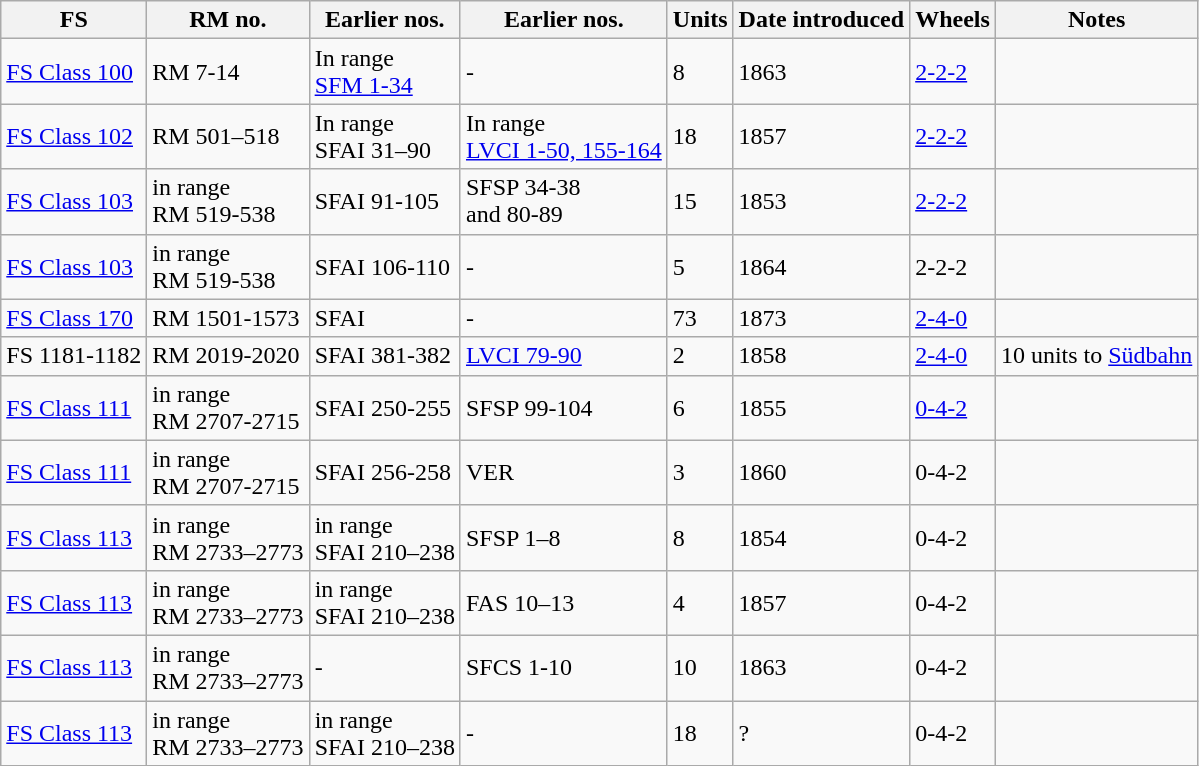<table class="wikitable">
<tr>
<th>FS</th>
<th>RM no.</th>
<th>Earlier nos.</th>
<th>Earlier nos.</th>
<th>Units</th>
<th>Date introduced</th>
<th>Wheels</th>
<th>Notes</th>
</tr>
<tr>
<td><a href='#'>FS Class 100</a></td>
<td>RM 7-14</td>
<td>In range<br><a href='#'>SFM 1-34</a></td>
<td>-</td>
<td>8</td>
<td>1863</td>
<td><a href='#'>2-2-2</a></td>
<td></td>
</tr>
<tr>
<td><a href='#'>FS Class 102</a></td>
<td>RM 501–518</td>
<td>In range<br>SFAI 31–90</td>
<td>In range<br><a href='#'>LVCI 1-50, 155-164</a></td>
<td>18</td>
<td>1857</td>
<td><a href='#'>2-2-2</a></td>
<td></td>
</tr>
<tr>
<td><a href='#'>FS Class 103</a></td>
<td>in range<br>RM 519-538</td>
<td>SFAI 91-105</td>
<td>SFSP 34-38<br>and 80-89</td>
<td>15</td>
<td>1853</td>
<td><a href='#'>2-2-2</a></td>
<td></td>
</tr>
<tr>
<td><a href='#'>FS Class 103</a></td>
<td>in range<br>RM 519-538</td>
<td>SFAI 106-110</td>
<td>-</td>
<td>5</td>
<td>1864</td>
<td>2-2-2</td>
<td></td>
</tr>
<tr>
<td><a href='#'>FS Class 170</a></td>
<td>RM 1501-1573</td>
<td>SFAI</td>
<td>-</td>
<td>73</td>
<td>1873</td>
<td><a href='#'>2-4-0</a></td>
<td></td>
</tr>
<tr>
<td>FS 1181-1182</td>
<td>RM 2019-2020</td>
<td>SFAI 381-382</td>
<td><a href='#'>LVCI 79-90</a></td>
<td>2</td>
<td>1858</td>
<td><a href='#'>2-4-0</a></td>
<td>10 units to <a href='#'>Südbahn</a></td>
</tr>
<tr>
<td><a href='#'>FS Class 111</a></td>
<td>in range<br>RM 2707-2715</td>
<td>SFAI 250-255</td>
<td>SFSP 99-104</td>
<td>6</td>
<td>1855</td>
<td><a href='#'>0-4-2</a></td>
<td></td>
</tr>
<tr>
<td><a href='#'>FS Class 111</a></td>
<td>in range<br>RM 2707-2715</td>
<td>SFAI 256-258</td>
<td>VER</td>
<td>3</td>
<td>1860</td>
<td>0-4-2</td>
<td></td>
</tr>
<tr>
<td><a href='#'>FS Class 113</a></td>
<td>in range<br>RM 2733–2773</td>
<td>in range<br>SFAI 210–238</td>
<td>SFSP 1–8</td>
<td>8</td>
<td>1854</td>
<td>0-4-2</td>
<td></td>
</tr>
<tr>
<td><a href='#'>FS Class 113</a></td>
<td>in range<br>RM 2733–2773</td>
<td>in range<br>SFAI 210–238</td>
<td>FAS 10–13</td>
<td>4</td>
<td>1857</td>
<td>0-4-2</td>
</tr>
<tr>
<td><a href='#'>FS Class 113</a></td>
<td>in range<br>RM 2733–2773</td>
<td>-</td>
<td>SFCS 1-10</td>
<td>10</td>
<td>1863</td>
<td>0-4-2</td>
<td></td>
</tr>
<tr>
<td><a href='#'>FS Class 113</a></td>
<td>in range<br>RM 2733–2773</td>
<td>in range<br>SFAI 210–238</td>
<td>-</td>
<td>18</td>
<td>?</td>
<td>0-4-2</td>
<td></td>
</tr>
</table>
